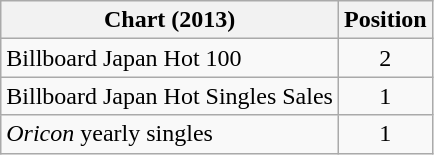<table class="wikitable sortable">
<tr>
<th>Chart (2013)</th>
<th>Position</th>
</tr>
<tr>
<td>Billboard Japan Hot 100</td>
<td align=center>2</td>
</tr>
<tr>
<td>Billboard Japan Hot Singles Sales</td>
<td align=center>1</td>
</tr>
<tr>
<td><em>Oricon</em> yearly singles</td>
<td align="center">1</td>
</tr>
</table>
